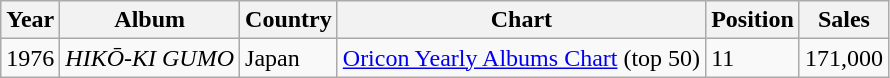<table class="wikitable">
<tr>
<th>Year</th>
<th>Album</th>
<th>Country</th>
<th>Chart</th>
<th>Position</th>
<th>Sales</th>
</tr>
<tr>
<td>1976</td>
<td><em>HIKŌ-KI GUMO</em></td>
<td>Japan</td>
<td><a href='#'>Oricon Yearly Albums Chart</a> (top 50)</td>
<td>11</td>
<td>171,000</td>
</tr>
</table>
